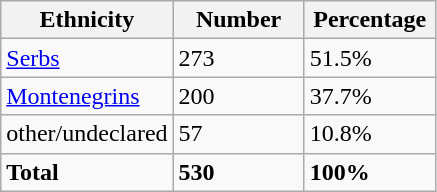<table class="wikitable">
<tr>
<th width="100px">Ethnicity</th>
<th width="80px">Number</th>
<th width="80px">Percentage</th>
</tr>
<tr>
<td><a href='#'>Serbs</a></td>
<td>273</td>
<td>51.5%</td>
</tr>
<tr>
<td><a href='#'>Montenegrins</a></td>
<td>200</td>
<td>37.7%</td>
</tr>
<tr>
<td>other/undeclared</td>
<td>57</td>
<td>10.8%</td>
</tr>
<tr>
<td><strong>Total</strong></td>
<td><strong>530</strong></td>
<td><strong>100%</strong></td>
</tr>
</table>
